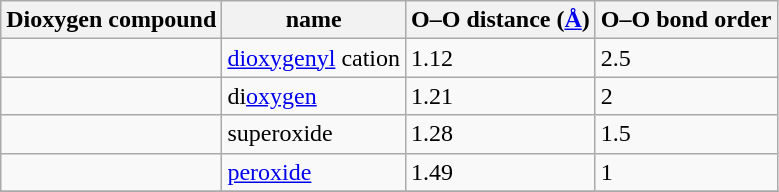<table class="wikitable">
<tr>
<th>Dioxygen compound</th>
<th>name</th>
<th>O–O distance (<a href='#'>Å</a>)</th>
<th>O–O bond order</th>
</tr>
<tr>
<td></td>
<td><a href='#'>dioxygenyl</a> cation</td>
<td>1.12</td>
<td>2.5</td>
</tr>
<tr>
<td></td>
<td>di<a href='#'>oxygen</a></td>
<td>1.21</td>
<td>2</td>
</tr>
<tr>
<td></td>
<td>superoxide</td>
<td>1.28</td>
<td>1.5</td>
</tr>
<tr>
<td></td>
<td><a href='#'>peroxide</a></td>
<td>1.49</td>
<td>1</td>
</tr>
<tr>
</tr>
</table>
